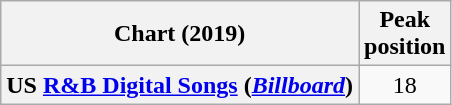<table class="wikitable plainrowheaders" style="text-align:center;">
<tr>
<th scope="col">Chart (2019)</th>
<th scope="col">Peak<br>position</th>
</tr>
<tr>
<th scope="row">US <a href='#'>R&B Digital Songs</a> (<em><a href='#'>Billboard</a></em>)</th>
<td>18</td>
</tr>
</table>
